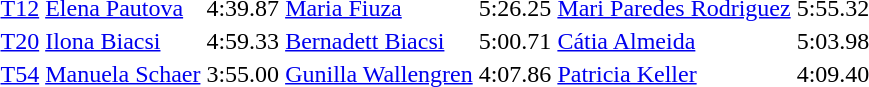<table>
<tr>
<td><a href='#'>T12</a></td>
<td><a href='#'>Elena Pautova</a><br></td>
<td>4:39.87</td>
<td><a href='#'>Maria Fiuza</a><br></td>
<td>5:26.25</td>
<td><a href='#'>Mari Paredes Rodriguez</a><br></td>
<td>5:55.32</td>
</tr>
<tr>
<td><a href='#'>T20</a></td>
<td><a href='#'>Ilona Biacsi</a><br></td>
<td>4:59.33</td>
<td><a href='#'>Bernadett Biacsi</a><br></td>
<td>5:00.71</td>
<td><a href='#'>Cátia Almeida</a><br></td>
<td>5:03.98</td>
</tr>
<tr>
<td><a href='#'>T54</a></td>
<td><a href='#'>Manuela Schaer</a><br></td>
<td>3:55.00</td>
<td><a href='#'>Gunilla Wallengren</a><br></td>
<td>4:07.86</td>
<td><a href='#'>Patricia Keller</a><br></td>
<td>4:09.40</td>
</tr>
</table>
